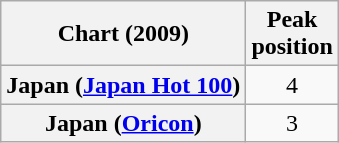<table class="wikitable plainrowheaders">
<tr>
<th>Chart (2009)</th>
<th>Peak<br>position</th>
</tr>
<tr>
<th scope="row">Japan (<a href='#'>Japan Hot 100</a>)</th>
<td style="text-align:center;">4</td>
</tr>
<tr>
<th scope="row">Japan (<a href='#'>Oricon</a>)</th>
<td style="text-align:center;">3</td>
</tr>
</table>
